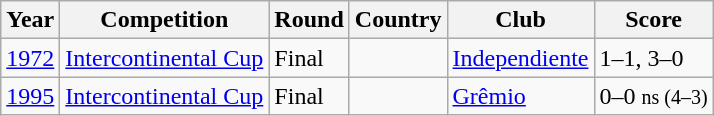<table class="wikitable">
<tr>
<th>Year</th>
<th>Competition</th>
<th>Round</th>
<th>Country</th>
<th>Club</th>
<th>Score</th>
</tr>
<tr>
<td><a href='#'>1972</a></td>
<td><a href='#'>Intercontinental Cup</a></td>
<td>Final</td>
<td></td>
<td><a href='#'>Independiente</a></td>
<td>1–1, 3–0</td>
</tr>
<tr>
<td><a href='#'>1995</a></td>
<td><a href='#'>Intercontinental Cup</a></td>
<td>Final</td>
<td></td>
<td><a href='#'>Grêmio</a></td>
<td>0–0 <small>ns (4–3)</small></td>
</tr>
</table>
